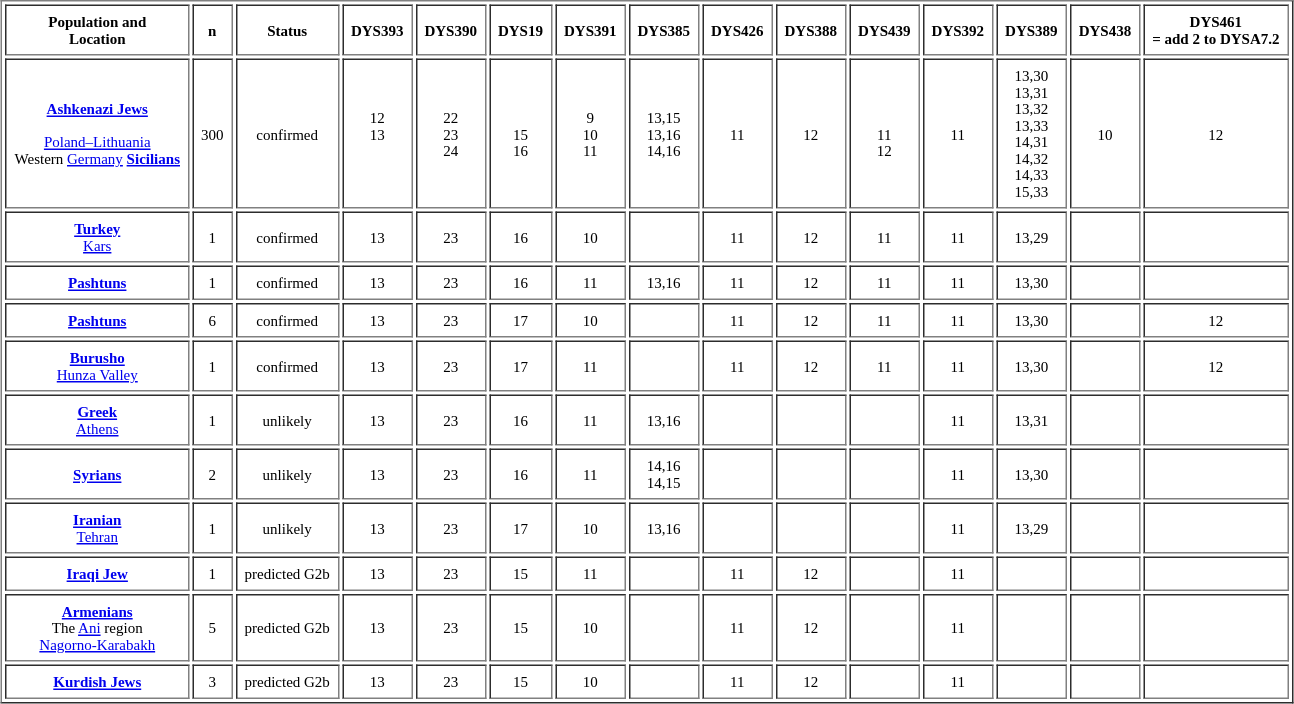<table border="1" cellpadding="5" style="font-size:x-small" align="center">
<tr>
<th>Population and<br>Location</th>
<th>n</th>
<th>Status</th>
<th>DYS393</th>
<th>DYS390</th>
<th>DYS19</th>
<th>DYS391</th>
<th>DYS385</th>
<th>DYS426</th>
<th>DYS388</th>
<th>DYS439</th>
<th>DYS392</th>
<th>DYS389</th>
<th>DYS438</th>
<th>DYS461<br>= add 2 to DYSA7.2</th>
</tr>
<tr align="center">
<td><strong><a href='#'>Ashkenazi Jews</a></strong><br><br><a href='#'>Poland–Lithuania</a><br>
Western <a href='#'>Germany</a>
<strong><a href='#'>Sicilians</a></strong></td>
<td>300</td>
<td>confirmed</td>
<td><span>12</span><br>13<br> </td>
<td><span>22</span><br>23<br><span>24</span></td>
<td> <br>15<br><span>16</span></td>
<td><span>9</span><br>10<br><span>11</span></td>
<td>13,<span>15</span><br>13,16<br><span>14</span>,16</td>
<td>11</td>
<td>12</td>
<td> <br>11<br><span>12</span></td>
<td>11</td>
<td>13,30<br>13,31<br><span>13,32</span><br><span>13,33</span><br>14,31<br>14,32<br><span>14,33</span><br><span>15,33</span></td>
<td>10</td>
<td>12</td>
</tr>
<tr align="center">
<td><strong><a href='#'>Turkey</a></strong><br><a href='#'>Kars</a></td>
<td>1</td>
<td>confirmed</td>
<td>13</td>
<td>23</td>
<td><span>16</span></td>
<td>10</td>
<td></td>
<td>11</td>
<td>12</td>
<td>11</td>
<td>11</td>
<td>13,<span>29</span></td>
<td></td>
<td></td>
</tr>
<tr align="center">
<td><strong><a href='#'>Pashtuns</a></strong></td>
<td>1</td>
<td>confirmed</td>
<td>13</td>
<td>23</td>
<td><span>16</span></td>
<td><span>11</span></td>
<td>13,16</td>
<td>11</td>
<td>12</td>
<td>11</td>
<td>11</td>
<td>13,30</td>
<td></td>
<td></td>
</tr>
<tr align="center">
<td><strong><a href='#'>Pashtuns</a></strong></td>
<td>6</td>
<td>confirmed</td>
<td>13</td>
<td>23</td>
<td><span>17</span></td>
<td>10</td>
<td></td>
<td>11</td>
<td>12</td>
<td>11</td>
<td>11</td>
<td>13,30</td>
<td></td>
<td>12</td>
</tr>
<tr align="center">
<td><strong><a href='#'>Burusho</a></strong><br><a href='#'>Hunza Valley</a></td>
<td>1</td>
<td>confirmed</td>
<td>13</td>
<td>23</td>
<td><span>17</span></td>
<td><span>11</span></td>
<td></td>
<td>11</td>
<td>12</td>
<td>11</td>
<td>11</td>
<td>13,30</td>
<td></td>
<td>12</td>
</tr>
<tr align="center">
<td><strong><a href='#'>Greek</a></strong><br><a href='#'>Athens</a></td>
<td>1</td>
<td>unlikely</td>
<td>13</td>
<td>23</td>
<td><span>16</span></td>
<td><span>11</span></td>
<td>13,16</td>
<td></td>
<td></td>
<td></td>
<td>11</td>
<td>13,31</td>
<td></td>
<td></td>
</tr>
<tr align="center">
<td><strong><a href='#'>Syrians</a></strong></td>
<td>2</td>
<td>unlikely</td>
<td>13</td>
<td>23</td>
<td><span>16</span></td>
<td><span>11</span></td>
<td><span>14</span>,16<br><span>14,15</span></td>
<td></td>
<td></td>
<td></td>
<td>11</td>
<td>13,30</td>
<td></td>
<td></td>
</tr>
<tr align="center">
<td><strong><a href='#'>Iranian</a></strong><br><a href='#'>Tehran</a></td>
<td>1</td>
<td>unlikely</td>
<td>13</td>
<td>23</td>
<td><span>17</span></td>
<td>10</td>
<td>13,16</td>
<td></td>
<td></td>
<td></td>
<td>11</td>
<td>13,<span>29</span></td>
<td></td>
<td></td>
</tr>
<tr align="center">
<td><strong><a href='#'>Iraqi Jew</a></strong></td>
<td>1</td>
<td>predicted G2b</td>
<td>13</td>
<td>23</td>
<td>15</td>
<td><span>11</span></td>
<td></td>
<td>11</td>
<td>12</td>
<td></td>
<td>11</td>
<td></td>
<td></td>
<td></td>
</tr>
<tr align="center">
<td><strong><a href='#'>Armenians</a></strong><br>The <a href='#'>Ani</a> region<br><a href='#'>Nagorno-Karabakh</a></td>
<td>5</td>
<td>predicted G2b</td>
<td>13</td>
<td>23</td>
<td>15</td>
<td>10</td>
<td></td>
<td>11</td>
<td>12</td>
<td></td>
<td>11</td>
<td></td>
<td></td>
<td></td>
</tr>
<tr align="center">
<td><strong><a href='#'>Kurdish Jews</a></strong></td>
<td>3</td>
<td>predicted G2b</td>
<td>13</td>
<td>23</td>
<td>15</td>
<td>10</td>
<td></td>
<td>11</td>
<td>12</td>
<td></td>
<td>11</td>
<td></td>
<td></td>
<td></td>
</tr>
</table>
